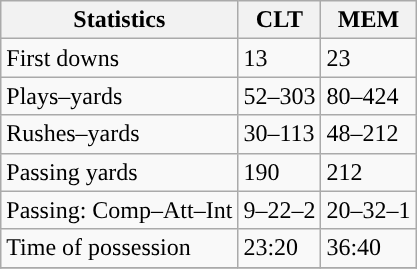<table class="wikitable" style="float: left;">
<tr>
<th>Statistics</th>
<th>CLT</th>
<th>MEM</th>
</tr>
<tr>
<td>First downs</td>
<td>13</td>
<td>23</td>
</tr>
<tr>
<td>Plays–yards</td>
<td>52–303</td>
<td>80–424</td>
</tr>
<tr>
<td>Rushes–yards</td>
<td>30–113</td>
<td>48–212</td>
</tr>
<tr>
<td>Passing yards</td>
<td>190</td>
<td>212</td>
</tr>
<tr>
<td>Passing: Comp–Att–Int</td>
<td>9–22–2</td>
<td>20–32–1</td>
</tr>
<tr>
<td>Time of possession</td>
<td>23:20</td>
<td>36:40</td>
</tr>
<tr>
</tr>
</table>
